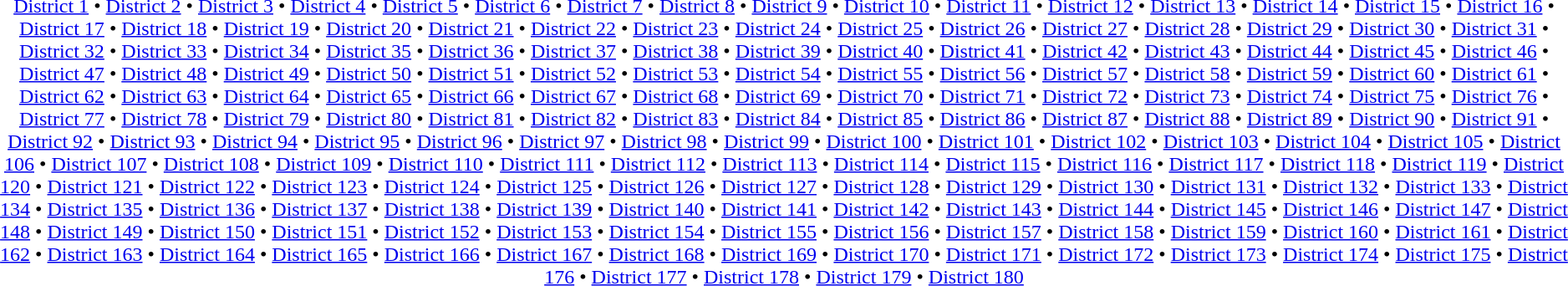<table id=toc class=toc summary=Contents>
<tr>
<td align=center><br><a href='#'>District 1</a> • <a href='#'>District 2</a> • <a href='#'>District 3</a> • <a href='#'>District 4</a> • <a href='#'>District 5</a> • <a href='#'>District 6</a> • <a href='#'>District 7</a> • <a href='#'>District 8</a> • <a href='#'>District 9</a> • <a href='#'>District 10</a> • <a href='#'>District 11</a> • <a href='#'>District 12</a> • <a href='#'>District 13</a> • <a href='#'>District 14</a> • <a href='#'>District 15</a> • <a href='#'>District 16</a> • <a href='#'>District 17</a> • <a href='#'>District 18</a> • <a href='#'>District 19</a> • <a href='#'>District 20</a> • <a href='#'>District 21</a> • <a href='#'>District 22</a> • <a href='#'>District 23</a> • <a href='#'>District 24</a> • <a href='#'>District 25</a> • <a href='#'>District 26</a> • <a href='#'>District 27</a> • <a href='#'>District 28</a> • <a href='#'>District 29</a> • <a href='#'>District 30</a> • <a href='#'>District 31</a> • <a href='#'>District 32</a> • <a href='#'>District 33</a> • <a href='#'>District 34</a> • <a href='#'>District 35</a> • <a href='#'>District 36</a> • <a href='#'>District 37</a> • <a href='#'>District 38</a> • <a href='#'>District 39</a> • <a href='#'>District 40</a> • <a href='#'>District 41</a> • <a href='#'>District 42</a> • <a href='#'>District 43</a> • <a href='#'>District 44</a> • <a href='#'>District 45</a> • <a href='#'>District 46</a> • <a href='#'>District 47</a> • <a href='#'>District 48</a> • <a href='#'>District 49</a> • <a href='#'>District 50</a> • <a href='#'>District 51</a> • <a href='#'>District 52</a> • <a href='#'>District 53</a> • <a href='#'>District 54</a> • <a href='#'>District 55</a> • <a href='#'>District 56</a> • <a href='#'>District 57</a> • <a href='#'>District 58</a> • <a href='#'>District 59</a> • <a href='#'>District 60</a> • <a href='#'>District 61</a> • <a href='#'>District 62</a> • <a href='#'>District 63</a> • <a href='#'>District 64</a> • <a href='#'>District 65</a> • <a href='#'>District 66</a> • <a href='#'>District 67</a> • <a href='#'>District 68</a> • <a href='#'>District 69</a> • <a href='#'>District 70</a> • <a href='#'>District 71</a> • <a href='#'>District 72</a> • <a href='#'>District 73</a> • <a href='#'>District 74</a> • <a href='#'>District 75</a> • <a href='#'>District 76</a> • <a href='#'>District 77</a> • <a href='#'>District 78</a> • <a href='#'>District 79</a> • <a href='#'>District 80</a> • <a href='#'>District 81</a> • <a href='#'>District 82</a> • <a href='#'>District 83</a> • <a href='#'>District 84</a> • <a href='#'>District 85</a> • <a href='#'>District 86</a> • <a href='#'>District 87</a> • <a href='#'>District 88</a> • <a href='#'>District 89</a> • <a href='#'>District 90</a> • <a href='#'>District 91</a> • <a href='#'>District 92</a> • <a href='#'>District 93</a> • <a href='#'>District 94</a> • <a href='#'>District 95</a> • <a href='#'>District 96</a> • <a href='#'>District 97</a> • <a href='#'>District 98</a> • <a href='#'>District 99</a> • <a href='#'>District 100</a> • <a href='#'>District 101</a> • <a href='#'>District 102</a> • <a href='#'>District 103</a> • <a href='#'>District 104</a> • <a href='#'>District 105</a> • <a href='#'>District 106</a> • <a href='#'>District 107</a> • <a href='#'>District 108</a> • <a href='#'>District 109</a> • <a href='#'>District 110</a> • <a href='#'>District 111</a> • <a href='#'>District 112</a> • <a href='#'>District 113</a> • <a href='#'>District 114</a> • <a href='#'>District 115</a> • <a href='#'>District 116</a> • <a href='#'>District 117</a> • <a href='#'>District 118</a> • <a href='#'>District 119</a> • <a href='#'>District 120</a> • <a href='#'>District 121</a> • <a href='#'>District 122</a> • <a href='#'>District 123</a> • <a href='#'>District 124</a> • <a href='#'>District 125</a> • <a href='#'>District 126</a> • <a href='#'>District 127</a> • <a href='#'>District 128</a> • <a href='#'>District 129</a> • <a href='#'>District 130</a> • <a href='#'>District 131</a> • <a href='#'>District 132</a> • <a href='#'>District 133</a> • <a href='#'>District 134</a> • <a href='#'>District 135</a> • <a href='#'>District 136</a> • <a href='#'>District 137</a> • <a href='#'>District 138</a> • <a href='#'>District 139</a> • <a href='#'>District 140</a> • <a href='#'>District 141</a> • <a href='#'>District 142</a> • <a href='#'>District 143</a> • <a href='#'>District 144</a> • <a href='#'>District 145</a> • <a href='#'>District 146</a> • <a href='#'>District 147</a> • <a href='#'>District 148</a> • <a href='#'>District 149</a> • <a href='#'>District 150</a> • <a href='#'>District 151</a> • <a href='#'>District 152</a> • <a href='#'>District 153</a> • <a href='#'>District 154</a> • <a href='#'>District 155</a> • <a href='#'>District 156</a> • <a href='#'>District 157</a> • <a href='#'>District 158</a> • <a href='#'>District 159</a> • <a href='#'>District 160</a> • <a href='#'>District 161</a> • <a href='#'>District 162</a> • <a href='#'>District 163</a> • <a href='#'>District 164</a> • <a href='#'>District 165</a> • <a href='#'>District 166</a> • <a href='#'>District 167</a> • <a href='#'>District 168</a> • <a href='#'>District 169</a> • <a href='#'>District 170</a> • <a href='#'>District 171</a> • <a href='#'>District 172</a> • <a href='#'>District 173</a> • <a href='#'>District 174</a> • <a href='#'>District 175</a> • <a href='#'>District 176</a> • <a href='#'>District 177</a> • <a href='#'>District 178</a> • <a href='#'>District 179</a> • <a href='#'>District 180</a></td>
</tr>
</table>
